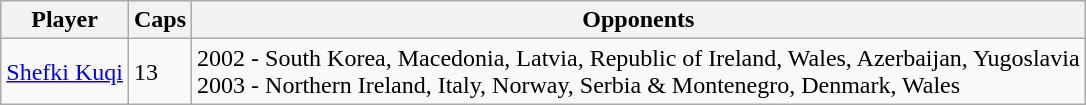<table class="wikitable">
<tr>
<th>Player</th>
<th>Caps</th>
<th>Opponents</th>
</tr>
<tr>
<td><a href='#'>Shefki Kuqi</a></td>
<td>13</td>
<td>2002 - South Korea, Macedonia, Latvia, Republic of Ireland, Wales, Azerbaijan, Yugoslavia<br>2003 - Northern Ireland, Italy, Norway, Serbia & Montenegro, Denmark, Wales</td>
</tr>
</table>
